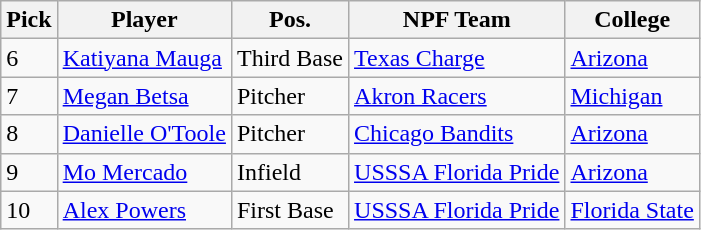<table class="wikitable">
<tr>
<th>Pick</th>
<th>Player</th>
<th>Pos.</th>
<th>NPF Team</th>
<th>College</th>
</tr>
<tr>
<td>6</td>
<td><a href='#'>Katiyana Mauga</a></td>
<td>Third Base</td>
<td><a href='#'>Texas Charge</a></td>
<td><a href='#'>Arizona</a></td>
</tr>
<tr>
<td>7</td>
<td><a href='#'>Megan Betsa</a></td>
<td>Pitcher</td>
<td><a href='#'>Akron Racers</a></td>
<td><a href='#'>Michigan</a></td>
</tr>
<tr>
<td>8</td>
<td><a href='#'>Danielle O'Toole</a></td>
<td>Pitcher</td>
<td><a href='#'>Chicago Bandits</a></td>
<td><a href='#'>Arizona</a></td>
</tr>
<tr>
<td>9</td>
<td><a href='#'>Mo Mercado</a></td>
<td>Infield</td>
<td><a href='#'>USSSA Florida Pride</a></td>
<td><a href='#'>Arizona</a></td>
</tr>
<tr>
<td>10</td>
<td><a href='#'>Alex Powers</a></td>
<td>First Base</td>
<td><a href='#'>USSSA Florida Pride</a></td>
<td><a href='#'>Florida State</a></td>
</tr>
</table>
